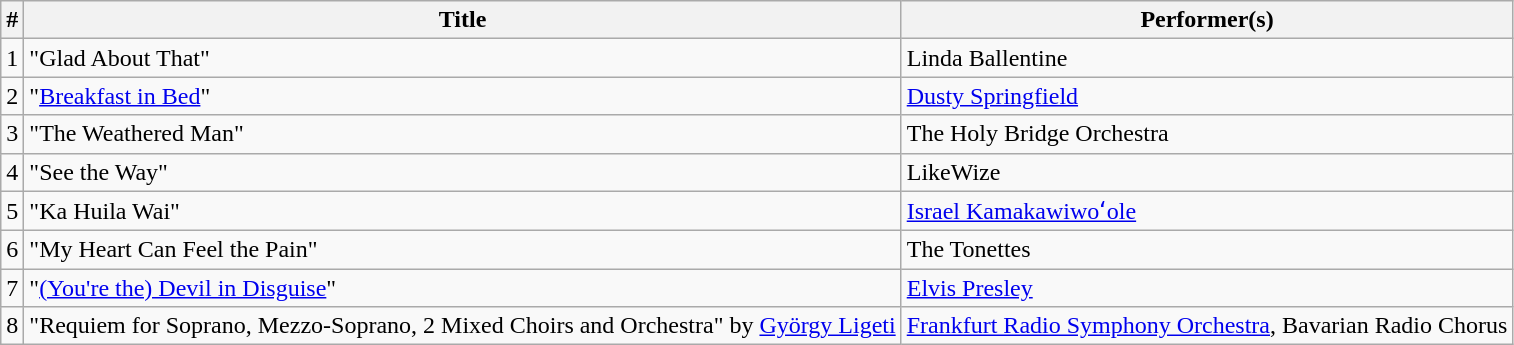<table class="wikitable">
<tr>
<th>#</th>
<th>Title</th>
<th>Performer(s)</th>
</tr>
<tr>
<td>1</td>
<td>"Glad About That"</td>
<td>Linda Ballentine</td>
</tr>
<tr>
<td>2</td>
<td>"<a href='#'>Breakfast in Bed</a>"</td>
<td><a href='#'>Dusty Springfield</a></td>
</tr>
<tr>
<td>3</td>
<td>"The Weathered Man"</td>
<td>The Holy Bridge Orchestra</td>
</tr>
<tr>
<td>4</td>
<td>"See the Way"</td>
<td>LikeWize</td>
</tr>
<tr>
<td>5</td>
<td>"Ka Huila Wai"</td>
<td><a href='#'>Israel Kamakawiwoʻole</a></td>
</tr>
<tr>
<td>6</td>
<td>"My Heart Can Feel the Pain"</td>
<td>The Tonettes</td>
</tr>
<tr>
<td>7</td>
<td>"<a href='#'>(You're the) Devil in Disguise</a>"</td>
<td><a href='#'>Elvis Presley</a></td>
</tr>
<tr>
<td>8</td>
<td>"Requiem for Soprano, Mezzo-Soprano, 2 Mixed Choirs and Orchestra" by <a href='#'>György Ligeti</a></td>
<td><a href='#'>Frankfurt Radio Symphony Orchestra</a>, Bavarian Radio Chorus</td>
</tr>
</table>
